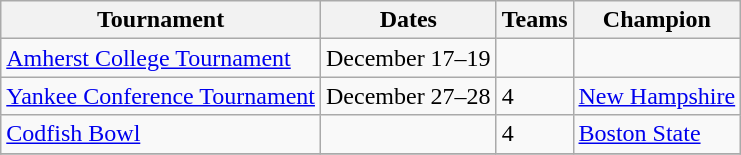<table class="wikitable">
<tr>
<th>Tournament</th>
<th>Dates</th>
<th>Teams</th>
<th>Champion</th>
</tr>
<tr>
<td><a href='#'>Amherst College Tournament</a></td>
<td>December 17–19</td>
<td></td>
<td></td>
</tr>
<tr>
<td><a href='#'>Yankee Conference Tournament</a></td>
<td>December 27–28</td>
<td>4</td>
<td><a href='#'>New Hampshire</a></td>
</tr>
<tr>
<td><a href='#'>Codfish Bowl</a></td>
<td></td>
<td>4</td>
<td><a href='#'>Boston State</a></td>
</tr>
<tr>
</tr>
</table>
